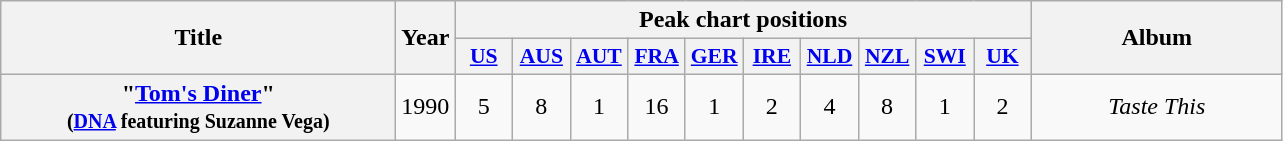<table class="wikitable plainrowheaders" style="text-align:center;" border="1">
<tr>
<th scope="col" rowspan="2" style="width:16em;">Title</th>
<th scope="col" rowspan="2">Year</th>
<th scope="col" colspan="10">Peak chart positions</th>
<th scope="col" rowspan="2" style="width:10em;">Album</th>
</tr>
<tr>
<th scope="col" style="width:2.2em;font-size:90%;"><a href='#'>US</a><br></th>
<th scope="col" style="width:2.2em;font-size:90%;"><a href='#'>AUS</a><br></th>
<th scope="col" style="width:2.2em;font-size:90%;"><a href='#'>AUT</a><br></th>
<th scope="col" style="width:2.2em;font-size:90%;"><a href='#'>FRA</a><br></th>
<th scope="col" style="width:2.2em;font-size:90%;"><a href='#'>GER</a><br></th>
<th scope="col" style="width:2.2em;font-size:90%;"><a href='#'>IRE</a><br></th>
<th scope="col" style="width:2.2em;font-size:90%;"><a href='#'>NLD</a><br></th>
<th scope="col" style="width:2.2em;font-size:90%;"><a href='#'>NZL</a><br></th>
<th scope="col" style="width:2.2em;font-size:90%;"><a href='#'>SWI</a><br></th>
<th scope="col" style="width:2.2em;font-size:90%;"><a href='#'>UK</a><br></th>
</tr>
<tr>
<th scope="row">"<a href='#'>Tom's Diner</a>"<br><small>(<a href='#'>DNA</a> featuring Suzanne Vega)</small></th>
<td>1990</td>
<td>5</td>
<td>8</td>
<td>1</td>
<td>16</td>
<td>1</td>
<td>2</td>
<td>4</td>
<td>8</td>
<td>1</td>
<td>2</td>
<td><em>Taste This</em></td>
</tr>
</table>
